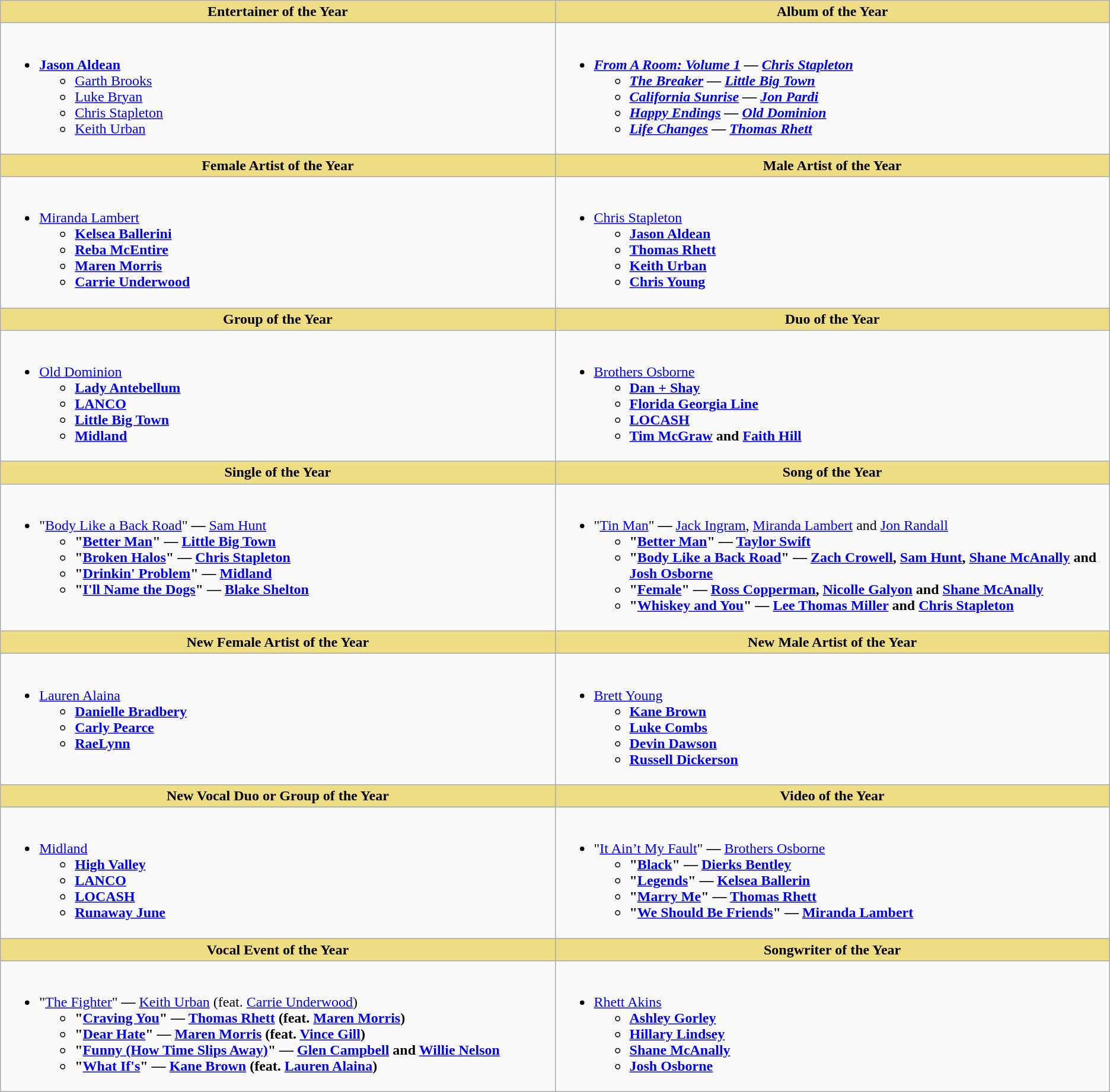<table class="wikitable">
<tr>
<th style="background:#EEDD85;" width="50%">Entertainer of the Year</th>
<th style="background:#EEDD85;" width="50%">Album of the Year</th>
</tr>
<tr>
<td valign="top"><br><ul><li><strong><a href='#'>Jason Aldean</a></strong><ul><li><a href='#'>Garth Brooks</a></li><li><a href='#'>Luke Bryan</a></li><li><a href='#'>Chris Stapleton</a></li><li><a href='#'>Keith Urban</a></li></ul></li></ul></td>
<td valign="top"><br><ul><li><strong><em><a href='#'>From A Room: Volume 1</a><em> — <a href='#'>Chris Stapleton</a><strong><ul><li></em><a href='#'>The Breaker</a><em> — <a href='#'>Little Big Town</a></li><li></em><a href='#'>California Sunrise</a><em> — <a href='#'>Jon Pardi</a></li><li></em><a href='#'>Happy Endings</a><em> — <a href='#'>Old Dominion</a></li><li></em><a href='#'>Life Changes</a><em> — <a href='#'>Thomas Rhett</a></li></ul></li></ul></td>
</tr>
<tr>
<th style="background:#EEDD82; width=50%">Female Artist of the Year</th>
<th style="background:#EEDD82; width=50%">Male Artist of the Year</th>
</tr>
<tr>
<td valign="top"><br><ul><li></strong><a href='#'>Miranda Lambert</a><strong><ul><li><a href='#'>Kelsea Ballerini</a></li><li><a href='#'>Reba McEntire</a></li><li><a href='#'>Maren Morris</a></li><li><a href='#'>Carrie Underwood</a></li></ul></li></ul></td>
<td valign="top"><br><ul><li></strong><a href='#'>Chris Stapleton</a><strong><ul><li><a href='#'>Jason Aldean</a></li><li><a href='#'>Thomas Rhett</a></li><li><a href='#'>Keith Urban</a></li><li><a href='#'>Chris Young</a></li></ul></li></ul></td>
</tr>
<tr>
<th style="background:#EEDD82; width=50%">Group of the Year</th>
<th style="background:#EEDD82; width=50%">Duo of the Year</th>
</tr>
<tr>
<td valign="top"><br><ul><li></strong><a href='#'>Old Dominion</a><strong><ul><li><a href='#'>Lady Antebellum</a></li><li><a href='#'>LANCO</a></li><li><a href='#'>Little Big Town</a></li><li><a href='#'>Midland</a></li></ul></li></ul></td>
<td valign="top"><br><ul><li></strong><a href='#'>Brothers Osborne</a><strong><ul><li><a href='#'>Dan + Shay</a></li><li><a href='#'>Florida Georgia Line</a></li><li><a href='#'>LOCASH</a></li><li><a href='#'>Tim McGraw</a> and <a href='#'>Faith Hill</a></li></ul></li></ul></td>
</tr>
<tr>
<th style="background:#EEDD82; width=50%">Single of the Year</th>
<th style="background:#EEDD82; width=50%">Song of the Year</th>
</tr>
<tr>
<td valign="top"><br><ul><li></strong>"<a href='#'>Body Like a Back Road</a>"<strong> — </strong><a href='#'>Sam Hunt</a><strong><ul><li>"<a href='#'>Better Man</a>" — <a href='#'>Little Big Town</a></li><li>"<a href='#'>Broken Halos</a>" — <a href='#'>Chris Stapleton</a></li><li>"<a href='#'>Drinkin' Problem</a>" — <a href='#'>Midland</a></li><li>"<a href='#'>I'll Name the Dogs</a>" — <a href='#'>Blake Shelton</a></li></ul></li></ul></td>
<td valign="top"><br><ul><li></strong>"<a href='#'>Tin Man</a>"<strong> — </strong><a href='#'>Jack Ingram</a>, <a href='#'>Miranda Lambert</a> and <a href='#'>Jon Randall</a><strong><ul><li>"<a href='#'>Better Man</a>" — <a href='#'>Taylor Swift</a></li><li>"<a href='#'>Body Like a Back Road</a>" — <a href='#'>Zach Crowell</a>, <a href='#'>Sam Hunt</a>, <a href='#'>Shane McAnally</a> and <a href='#'>Josh Osborne</a></li><li>"<a href='#'>Female</a>" — <a href='#'>Ross Copperman</a>, <a href='#'>Nicolle Galyon</a> and <a href='#'>Shane McAnally</a></li><li>"<a href='#'>Whiskey and You</a>" — <a href='#'>Lee Thomas Miller</a> and <a href='#'>Chris Stapleton</a></li></ul></li></ul></td>
</tr>
<tr>
<th style="background:#EEDD82; width=50%">New Female Artist of the Year</th>
<th style="background:#EEDD82; width=50%">New Male Artist of the Year</th>
</tr>
<tr>
<td valign="top"><br><ul><li></strong><a href='#'>Lauren Alaina</a><strong><ul><li><a href='#'>Danielle Bradbery</a></li><li><a href='#'>Carly Pearce</a></li><li><a href='#'>RaeLynn</a></li></ul></li></ul></td>
<td valign="top"><br><ul><li></strong><a href='#'>Brett Young</a><strong><ul><li><a href='#'>Kane Brown</a></li><li><a href='#'>Luke Combs</a></li><li><a href='#'>Devin Dawson</a></li><li><a href='#'>Russell Dickerson</a></li></ul></li></ul></td>
</tr>
<tr>
<th style="background:#EEDD82; width=50%">New Vocal Duo or Group of the Year</th>
<th style="background:#EEDD82; width=50%">Video of the Year</th>
</tr>
<tr>
<td valign="top"><br><ul><li></strong><a href='#'>Midland</a><strong><ul><li><a href='#'>High Valley</a></li><li><a href='#'>LANCO</a></li><li><a href='#'>LOCASH</a></li><li><a href='#'>Runaway June</a></li></ul></li></ul></td>
<td valign="top"><br><ul><li></strong>"<a href='#'>It Ain’t My Fault</a>"<strong> — </strong><a href='#'>Brothers Osborne</a><strong><ul><li>"<a href='#'>Black</a>" — <a href='#'>Dierks Bentley</a></li><li>"<a href='#'>Legends</a>" — <a href='#'>Kelsea Ballerin</a></li><li>"<a href='#'>Marry Me</a>" — <a href='#'>Thomas Rhett</a></li><li>"<a href='#'>We Should Be Friends</a>" — <a href='#'>Miranda Lambert</a></li></ul></li></ul></td>
</tr>
<tr>
<th style="background:#EEDD82; width=50%">Vocal Event of the Year</th>
<th style="background:#EEDD82; width=50%">Songwriter of the Year</th>
</tr>
<tr>
<td><br><ul><li></strong>"<a href='#'>The Fighter</a>"<strong> — </strong><a href='#'>Keith Urban</a> (feat. <a href='#'>Carrie Underwood</a>)<strong><ul><li>"<a href='#'>Craving You</a>" — <a href='#'>Thomas Rhett</a> (feat. <a href='#'>Maren Morris</a>)</li><li>"<a href='#'>Dear Hate</a>" — <a href='#'>Maren Morris</a> (feat. <a href='#'>Vince Gill</a>)</li><li>"<a href='#'>Funny (How Time Slips Away)</a>" — <a href='#'>Glen Campbell</a> and <a href='#'>Willie Nelson</a></li><li>"<a href='#'>What If's</a>" — <a href='#'>Kane Brown</a> (feat. <a href='#'>Lauren Alaina</a>)</li></ul></li></ul></td>
<td><br><ul><li></strong><a href='#'>Rhett Akins</a><strong><ul><li><a href='#'>Ashley Gorley</a></li><li><a href='#'>Hillary Lindsey</a></li><li><a href='#'>Shane McAnally</a></li><li><a href='#'>Josh Osborne</a></li></ul></li></ul></td>
</tr>
</table>
